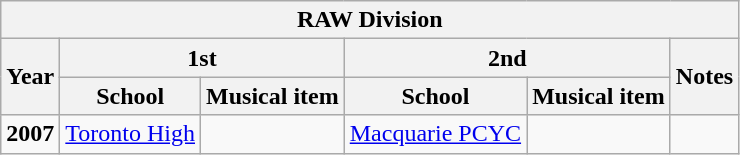<table class="wikitable sortable">
<tr>
<th colspan=8>RAW Division</th>
</tr>
<tr>
<th rowspan=2>Year</th>
<th colspan=2>1st</th>
<th colspan=2>2nd</th>
<th rowspan=2>Notes</th>
</tr>
<tr>
<th>School</th>
<th>Musical item</th>
<th>School</th>
<th>Musical item</th>
</tr>
<tr>
<td><strong>2007</strong></td>
<td><a href='#'>Toronto High</a></td>
<td></td>
<td><a href='#'>Macquarie PCYC</a></td>
<td></td>
<td></td>
</tr>
</table>
